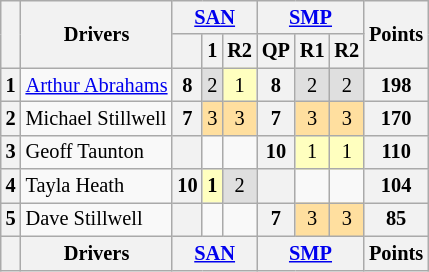<table class="wikitable" style="font-size:85%; text-align:center;">
<tr>
<th rowspan=2></th>
<th rowspan=2>Drivers</th>
<th colspan=3><a href='#'>SAN</a><br></th>
<th colspan=3><a href='#'>SMP</a><br></th>
<th rowspan=2>Points</th>
</tr>
<tr>
<th></th>
<th>1</th>
<th>R2</th>
<th>QP</th>
<th>R1</th>
<th>R2</th>
</tr>
<tr>
<th>1</th>
<td align=left> <a href='#'>Arthur Abrahams</a></td>
<th>8</th>
<td style="background:#dfdfdf;">2</td>
<td style="background:#ffffbf;">1</td>
<th>8</th>
<td style="background:#dfdfdf;">2</td>
<td style="background:#dfdfdf;">2</td>
<th>198</th>
</tr>
<tr>
<th>2</th>
<td align=left> Michael Stillwell</td>
<th>7</th>
<td style="background:#ffdf9f;">3</td>
<td style="background:#ffdf9f;">3</td>
<th>7</th>
<td style="background:#ffdf9f;">3</td>
<td style="background:#ffdf9f;">3</td>
<th>170</th>
</tr>
<tr>
<th>3</th>
<td align="left"> Geoff Taunton</td>
<th></th>
<td></td>
<td></td>
<th>10</th>
<td style="background:#ffffbf;">1</td>
<td style="background:#ffffbf;">1</td>
<th>110</th>
</tr>
<tr>
<th>4</th>
<td align="left"> Tayla Heath</td>
<th>10</th>
<td style="background:#ffffbf;"><strong>1</strong></td>
<td style="background:#dfdfdf;">2</td>
<th></th>
<td></td>
<td></td>
<th>104</th>
</tr>
<tr>
<th>5</th>
<td align="left"> Dave Stillwell</td>
<th></th>
<td></td>
<td></td>
<th>7</th>
<td style="background:#ffdf9f;">3</td>
<td style="background:#ffdf9f;">3</td>
<th>85</th>
</tr>
<tr>
<th></th>
<th>Drivers</th>
<th colspan=3><a href='#'>SAN</a><br></th>
<th colspan=3><a href='#'>SMP</a><br></th>
<th>Points</th>
</tr>
</table>
